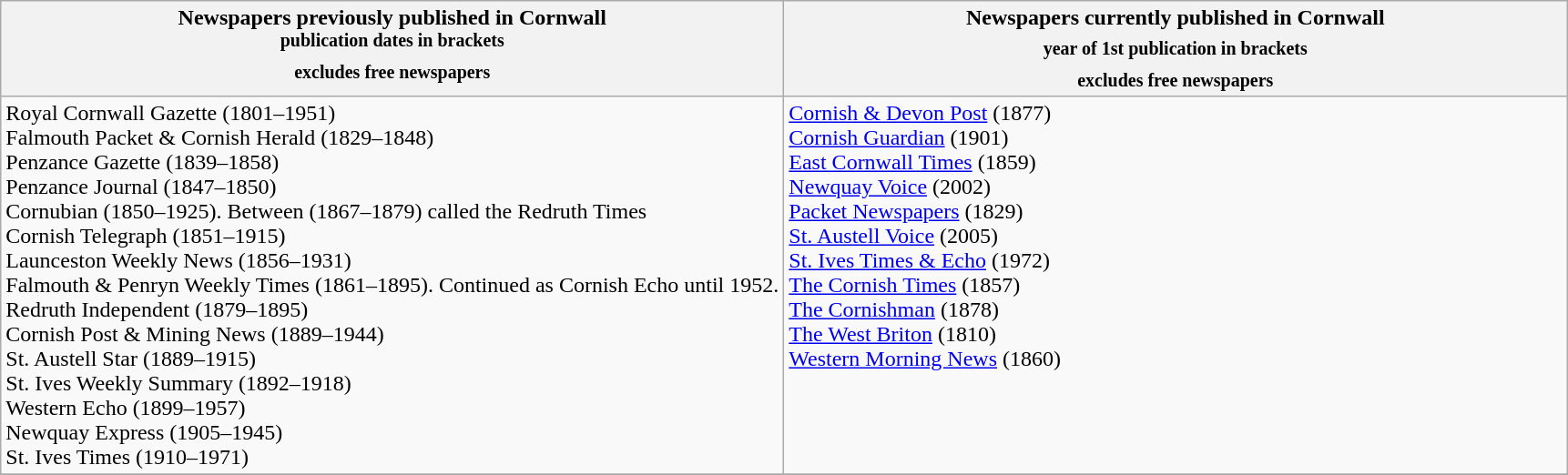<table class="wikitable">
<tr>
<th>Newspapers previously published in Cornwall<br><sup>publication dates in brackets<br>excludes free newspapers</sup></th>
<th>Newspapers currently published in Cornwall<br><sub>year of 1st publication in brackets <br>excludes free newspapers</sub></th>
</tr>
<tr valign="top">
<td width="50%">Royal Cornwall Gazette (1801–1951)<br>Falmouth Packet & Cornish Herald (1829–1848)<br>Penzance Gazette (1839–1858)<br>Penzance Journal (1847–1850)<br>Cornubian (1850–1925). Between (1867–1879) called the Redruth Times<br>Cornish Telegraph (1851–1915)<br>Launceston Weekly News (1856–1931)<br>Falmouth & Penryn Weekly Times (1861–1895). Continued as Cornish Echo until 1952.<br>Redruth Independent (1879–1895)<br>Cornish Post & Mining News (1889–1944)<br>St. Austell Star (1889–1915)<br>St. Ives Weekly Summary (1892–1918)<br>Western Echo (1899–1957)<br>Newquay Express (1905–1945)<br>St. Ives Times (1910–1971)</td>
<td valign="top"><a href='#'>Cornish & Devon Post</a> (1877)<br><a href='#'>Cornish Guardian</a> (1901)<br><a href='#'>East Cornwall Times</a> (1859)<br><a href='#'>Newquay Voice</a> (2002)<br><a href='#'>Packet Newspapers</a> (1829) <br><a href='#'>St. Austell Voice</a> (2005)<br><a href='#'>St. Ives Times & Echo</a> (1972)<br><a href='#'>The Cornish Times</a> (1857)<br><a href='#'>The Cornishman</a> (1878)<br><a href='#'>The West Briton</a> (1810)<br><a href='#'>Western Morning News</a> (1860)</td>
</tr>
<tr>
</tr>
</table>
